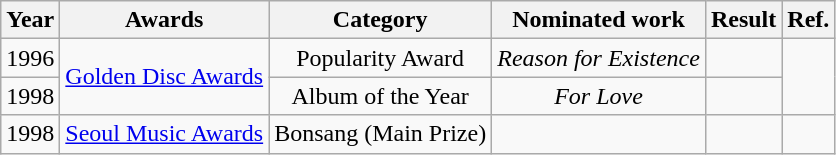<table class="wikitable" style="text-align:center;">
<tr>
<th>Year</th>
<th>Awards</th>
<th>Category</th>
<th>Nominated work</th>
<th>Result</th>
<th>Ref.</th>
</tr>
<tr>
<td>1996</td>
<td rowspan="2"><a href='#'>Golden Disc Awards</a></td>
<td>Popularity Award</td>
<td><em>Reason for Existence</em></td>
<td></td>
<td rowspan="2"></td>
</tr>
<tr>
<td>1998</td>
<td>Album of the Year</td>
<td><em>For Love</em></td>
<td></td>
</tr>
<tr>
<td>1998</td>
<td><a href='#'>Seoul Music Awards</a></td>
<td>Bonsang (Main Prize)</td>
<td></td>
<td></td>
<td></td>
</tr>
</table>
